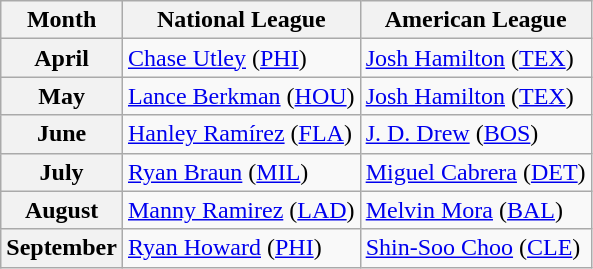<table class="wikitable">
<tr>
<th>Month</th>
<th>National League</th>
<th>American League</th>
</tr>
<tr>
<th>April</th>
<td><a href='#'>Chase Utley</a> (<a href='#'>PHI</a>)</td>
<td><a href='#'>Josh Hamilton</a> (<a href='#'>TEX</a>)</td>
</tr>
<tr>
<th>May</th>
<td><a href='#'>Lance Berkman</a> (<a href='#'>HOU</a>)</td>
<td><a href='#'>Josh Hamilton</a> (<a href='#'>TEX</a>)</td>
</tr>
<tr>
<th>June</th>
<td><a href='#'>Hanley Ramírez</a> (<a href='#'>FLA</a>)</td>
<td><a href='#'>J. D. Drew</a> (<a href='#'>BOS</a>)</td>
</tr>
<tr>
<th>July</th>
<td><a href='#'>Ryan Braun</a> (<a href='#'>MIL</a>)</td>
<td><a href='#'>Miguel Cabrera</a> (<a href='#'>DET</a>)</td>
</tr>
<tr>
<th>August</th>
<td><a href='#'>Manny Ramirez</a> (<a href='#'>LAD</a>)</td>
<td><a href='#'>Melvin Mora</a> (<a href='#'>BAL</a>)</td>
</tr>
<tr>
<th>September</th>
<td><a href='#'>Ryan Howard</a> (<a href='#'>PHI</a>)</td>
<td><a href='#'>Shin-Soo Choo</a> (<a href='#'>CLE</a>)</td>
</tr>
</table>
